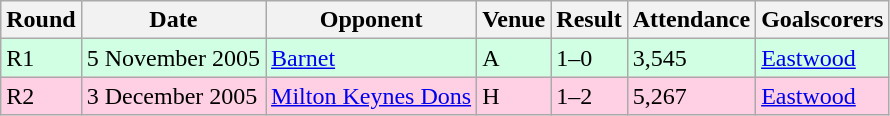<table class="wikitable">
<tr>
<th>Round</th>
<th>Date</th>
<th>Opponent</th>
<th>Venue</th>
<th>Result</th>
<th>Attendance</th>
<th>Goalscorers</th>
</tr>
<tr style="background-color: #d0ffe3;">
<td>R1</td>
<td>5 November 2005</td>
<td><a href='#'>Barnet</a></td>
<td>A</td>
<td>1–0</td>
<td>3,545</td>
<td><a href='#'>Eastwood</a></td>
</tr>
<tr style="background-color: #ffd0e3;">
<td>R2</td>
<td>3 December 2005</td>
<td><a href='#'>Milton Keynes Dons</a></td>
<td>H</td>
<td>1–2</td>
<td>5,267</td>
<td><a href='#'>Eastwood</a></td>
</tr>
</table>
